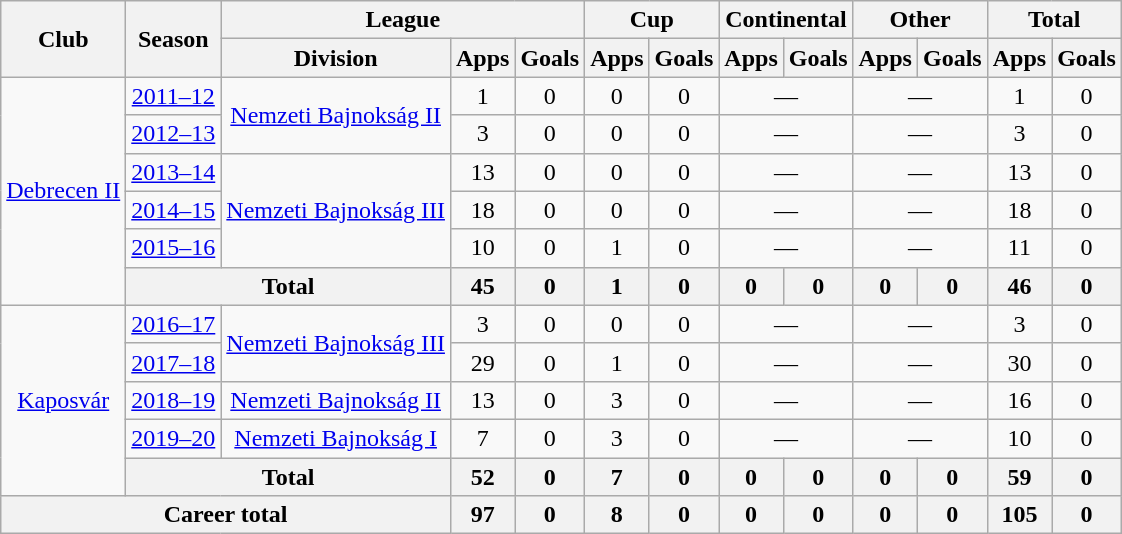<table class="wikitable" style="text-align:center">
<tr>
<th rowspan="2">Club</th>
<th rowspan="2">Season</th>
<th colspan="3">League</th>
<th colspan="2">Cup</th>
<th colspan="2">Continental</th>
<th colspan="2">Other</th>
<th colspan="2">Total</th>
</tr>
<tr>
<th>Division</th>
<th>Apps</th>
<th>Goals</th>
<th>Apps</th>
<th>Goals</th>
<th>Apps</th>
<th>Goals</th>
<th>Apps</th>
<th>Goals</th>
<th>Apps</th>
<th>Goals</th>
</tr>
<tr>
<td rowspan="6"><a href='#'>Debrecen II</a></td>
<td><a href='#'>2011–12</a></td>
<td rowspan="2"><a href='#'>Nemzeti Bajnokság II</a></td>
<td>1</td>
<td>0</td>
<td>0</td>
<td>0</td>
<td colspan="2">—</td>
<td colspan="2">—</td>
<td>1</td>
<td>0</td>
</tr>
<tr>
<td><a href='#'>2012–13</a></td>
<td>3</td>
<td>0</td>
<td>0</td>
<td>0</td>
<td colspan="2">—</td>
<td colspan="2">—</td>
<td>3</td>
<td>0</td>
</tr>
<tr>
<td><a href='#'>2013–14</a></td>
<td rowspan="3"><a href='#'>Nemzeti Bajnokság III</a></td>
<td>13</td>
<td>0</td>
<td>0</td>
<td>0</td>
<td colspan="2">—</td>
<td colspan="2">—</td>
<td>13</td>
<td>0</td>
</tr>
<tr>
<td><a href='#'>2014–15</a></td>
<td>18</td>
<td>0</td>
<td>0</td>
<td>0</td>
<td colspan="2">—</td>
<td colspan="2">—</td>
<td>18</td>
<td>0</td>
</tr>
<tr>
<td><a href='#'>2015–16</a></td>
<td>10</td>
<td>0</td>
<td>1</td>
<td>0</td>
<td colspan="2">—</td>
<td colspan="2">—</td>
<td>11</td>
<td>0</td>
</tr>
<tr>
<th colspan="2">Total</th>
<th>45</th>
<th>0</th>
<th>1</th>
<th>0</th>
<th>0</th>
<th>0</th>
<th>0</th>
<th>0</th>
<th>46</th>
<th>0</th>
</tr>
<tr>
<td rowspan="5"><a href='#'>Kaposvár</a></td>
<td><a href='#'>2016–17</a></td>
<td rowspan="2"><a href='#'>Nemzeti Bajnokság III</a></td>
<td>3</td>
<td>0</td>
<td>0</td>
<td>0</td>
<td colspan="2">—</td>
<td colspan="2">—</td>
<td>3</td>
<td>0</td>
</tr>
<tr>
<td><a href='#'>2017–18</a></td>
<td>29</td>
<td>0</td>
<td>1</td>
<td>0</td>
<td colspan="2">—</td>
<td colspan="2">—</td>
<td>30</td>
<td>0</td>
</tr>
<tr>
<td><a href='#'>2018–19</a></td>
<td rowspan="1"><a href='#'>Nemzeti Bajnokság II</a></td>
<td>13</td>
<td>0</td>
<td>3</td>
<td>0</td>
<td colspan="2">—</td>
<td colspan="2">—</td>
<td>16</td>
<td>0</td>
</tr>
<tr>
<td><a href='#'>2019–20</a></td>
<td rowspan="1"><a href='#'>Nemzeti Bajnokság I</a></td>
<td>7</td>
<td>0</td>
<td>3</td>
<td>0</td>
<td colspan="2">—</td>
<td colspan="2">—</td>
<td>10</td>
<td>0</td>
</tr>
<tr>
<th colspan="2">Total</th>
<th>52</th>
<th>0</th>
<th>7</th>
<th>0</th>
<th>0</th>
<th>0</th>
<th>0</th>
<th>0</th>
<th>59</th>
<th>0</th>
</tr>
<tr>
<th colspan="3">Career total</th>
<th>97</th>
<th>0</th>
<th>8</th>
<th>0</th>
<th>0</th>
<th>0</th>
<th>0</th>
<th>0</th>
<th>105</th>
<th>0</th>
</tr>
</table>
